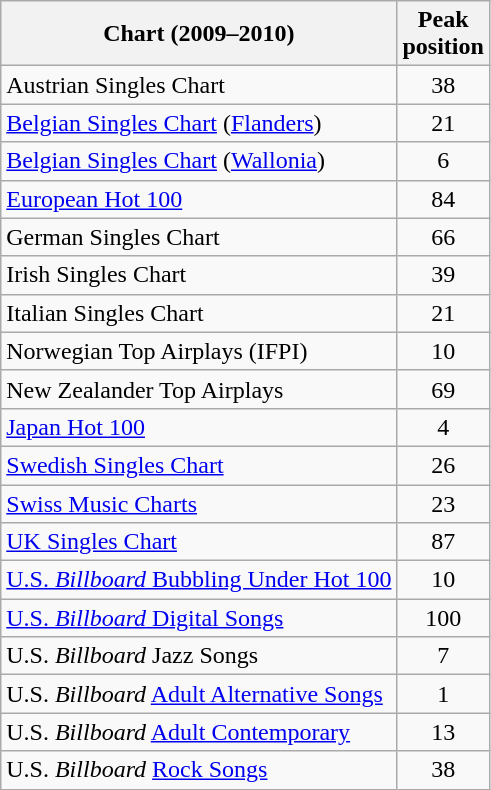<table class="wikitable sortable">
<tr>
<th align="left">Chart (2009–2010)</th>
<th style="text-align:center;">Peak <br>position</th>
</tr>
<tr>
<td align="left">Austrian Singles Chart</td>
<td style="text-align:center;">38</td>
</tr>
<tr>
<td align="left"><a href='#'>Belgian Singles Chart</a> (<a href='#'>Flanders</a>)</td>
<td style="text-align:center;">21</td>
</tr>
<tr>
<td align="left"><a href='#'>Belgian Singles Chart</a> (<a href='#'>Wallonia</a>)</td>
<td style="text-align:center;">6</td>
</tr>
<tr>
<td align="left"><a href='#'>European Hot 100</a></td>
<td style="text-align:center;">84</td>
</tr>
<tr>
<td align="left">German Singles Chart</td>
<td style="text-align:center;">66</td>
</tr>
<tr>
<td align="left">Irish Singles Chart</td>
<td style="text-align:center;">39</td>
</tr>
<tr>
<td align="left">Italian Singles Chart</td>
<td style="text-align:center;">21</td>
</tr>
<tr>
<td align="left">Norwegian Top Airplays (IFPI)</td>
<td style="text-align:center;">10</td>
</tr>
<tr>
<td align="left">New Zealander Top Airplays</td>
<td style="text-align:center;">69</td>
</tr>
<tr>
<td align="left"><a href='#'>Japan Hot 100</a></td>
<td style="text-align:center;">4</td>
</tr>
<tr>
<td align="left"><a href='#'>Swedish Singles Chart</a></td>
<td style="text-align:center;">26</td>
</tr>
<tr>
<td align="left"><a href='#'>Swiss Music Charts</a></td>
<td style="text-align:center;">23</td>
</tr>
<tr>
<td align="left"><a href='#'>UK Singles Chart</a></td>
<td style="text-align:center;">87</td>
</tr>
<tr>
<td align="left"><a href='#'>U.S. <em>Billboard</em> Bubbling Under Hot 100</a></td>
<td style="text-align:center;">10</td>
</tr>
<tr>
<td align="left"><a href='#'>U.S. <em>Billboard</em> Digital Songs</a></td>
<td style="text-align:center;">100</td>
</tr>
<tr>
<td align="left">U.S. <em>Billboard</em> Jazz Songs</td>
<td style="text-align:center;">7</td>
</tr>
<tr>
<td align="left">U.S. <em>Billboard</em> <a href='#'>Adult Alternative Songs</a></td>
<td style="text-align:center;">1</td>
</tr>
<tr>
<td align="left">U.S. <em>Billboard</em> <a href='#'>Adult Contemporary</a></td>
<td style="text-align:center;">13</td>
</tr>
<tr>
<td align="left">U.S. <em>Billboard</em> <a href='#'>Rock Songs</a></td>
<td style="text-align:center;">38</td>
</tr>
</table>
